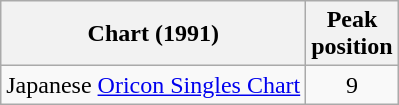<table class="wikitable">
<tr>
<th>Chart (1991)</th>
<th>Peak<br>position</th>
</tr>
<tr>
<td>Japanese <a href='#'>Oricon Singles Chart</a></td>
<td align="center">9</td>
</tr>
</table>
